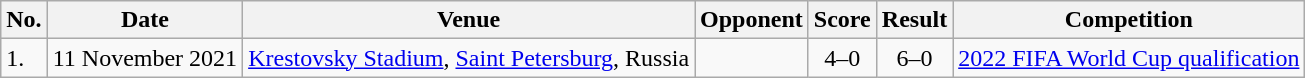<table class="wikitable">
<tr>
<th>No.</th>
<th>Date</th>
<th>Venue</th>
<th>Opponent</th>
<th>Score</th>
<th>Result</th>
<th>Competition</th>
</tr>
<tr>
<td>1.</td>
<td>11 November 2021</td>
<td><a href='#'>Krestovsky Stadium</a>, <a href='#'>Saint Petersburg</a>, Russia</td>
<td></td>
<td align=center>4–0</td>
<td align=center>6–0</td>
<td><a href='#'>2022 FIFA World Cup qualification</a></td>
</tr>
</table>
